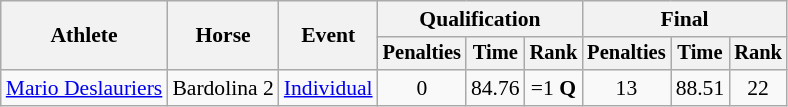<table class=wikitable style=font-size:90%>
<tr>
<th rowspan=2>Athlete</th>
<th rowspan=2>Horse</th>
<th rowspan=2>Event</th>
<th colspan=3>Qualification</th>
<th colspan=3>Final</th>
</tr>
<tr style=font-size:95%>
<th>Penalties</th>
<th>Time</th>
<th>Rank</th>
<th>Penalties</th>
<th>Time</th>
<th>Rank</th>
</tr>
<tr align=center>
<td align=left><a href='#'>Mario Deslauriers</a></td>
<td align=left>Bardolina 2</td>
<td align=left><a href='#'>Individual</a></td>
<td>0</td>
<td>84.76</td>
<td>=1 <strong>Q</strong></td>
<td>13</td>
<td>88.51</td>
<td>22</td>
</tr>
</table>
